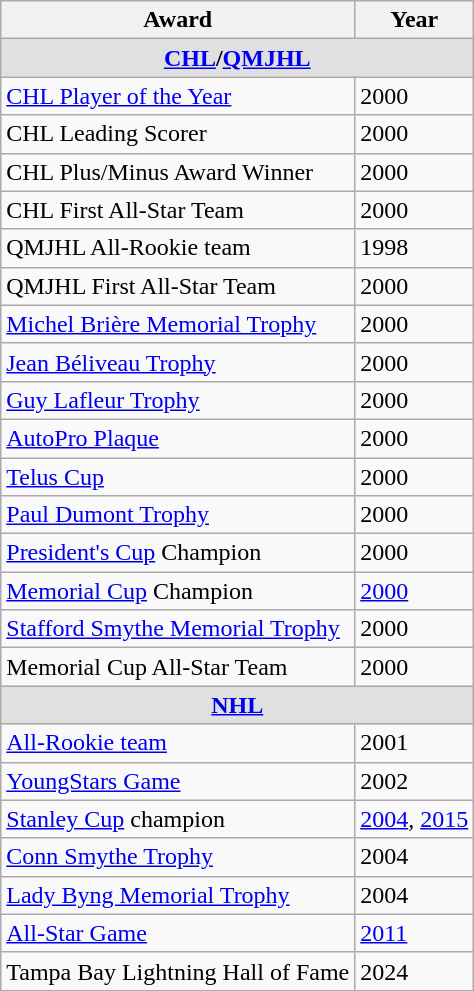<table class="wikitable">
<tr>
<th>Award</th>
<th>Year</th>
</tr>
<tr ALIGN="center" bgcolor="#e0e0e0">
<td colspan="3"><strong><a href='#'>CHL</a>/<a href='#'>QMJHL</a></strong></td>
</tr>
<tr>
<td><a href='#'>CHL Player of the Year</a></td>
<td>2000</td>
</tr>
<tr>
<td>CHL Leading Scorer</td>
<td>2000</td>
</tr>
<tr>
<td>CHL Plus/Minus Award Winner</td>
<td>2000</td>
</tr>
<tr>
<td>CHL First All-Star Team</td>
<td>2000</td>
</tr>
<tr>
<td>QMJHL All-Rookie team</td>
<td>1998</td>
</tr>
<tr>
<td>QMJHL First All-Star Team</td>
<td>2000</td>
</tr>
<tr>
<td><a href='#'>Michel Brière Memorial Trophy</a></td>
<td>2000</td>
</tr>
<tr>
<td><a href='#'>Jean Béliveau Trophy</a></td>
<td>2000</td>
</tr>
<tr>
<td><a href='#'>Guy Lafleur Trophy</a></td>
<td>2000</td>
</tr>
<tr>
<td><a href='#'>AutoPro Plaque</a></td>
<td>2000</td>
</tr>
<tr>
<td><a href='#'>Telus Cup</a></td>
<td>2000</td>
</tr>
<tr>
<td><a href='#'>Paul Dumont Trophy</a></td>
<td>2000</td>
</tr>
<tr>
<td><a href='#'>President's Cup</a> Champion</td>
<td>2000</td>
</tr>
<tr>
<td><a href='#'>Memorial Cup</a> Champion</td>
<td><a href='#'>2000</a></td>
</tr>
<tr>
<td><a href='#'>Stafford Smythe Memorial Trophy</a></td>
<td>2000</td>
</tr>
<tr>
<td>Memorial Cup All-Star Team</td>
<td>2000</td>
</tr>
<tr ALIGN="center" bgcolor="#e0e0e0">
<td colspan="3"><strong><a href='#'>NHL</a></strong></td>
</tr>
<tr>
<td><a href='#'>All-Rookie team</a></td>
<td>2001</td>
</tr>
<tr>
<td><a href='#'>YoungStars Game</a></td>
<td>2002</td>
</tr>
<tr>
<td><a href='#'>Stanley Cup</a> champion</td>
<td><a href='#'>2004</a>, <a href='#'>2015</a></td>
</tr>
<tr>
<td><a href='#'>Conn Smythe Trophy</a></td>
<td>2004</td>
</tr>
<tr>
<td><a href='#'>Lady Byng Memorial Trophy</a></td>
<td>2004</td>
</tr>
<tr>
<td><a href='#'>All-Star Game</a></td>
<td><a href='#'>2011</a></td>
</tr>
<tr>
<td>Tampa Bay Lightning Hall of Fame</td>
<td>2024</td>
</tr>
</table>
